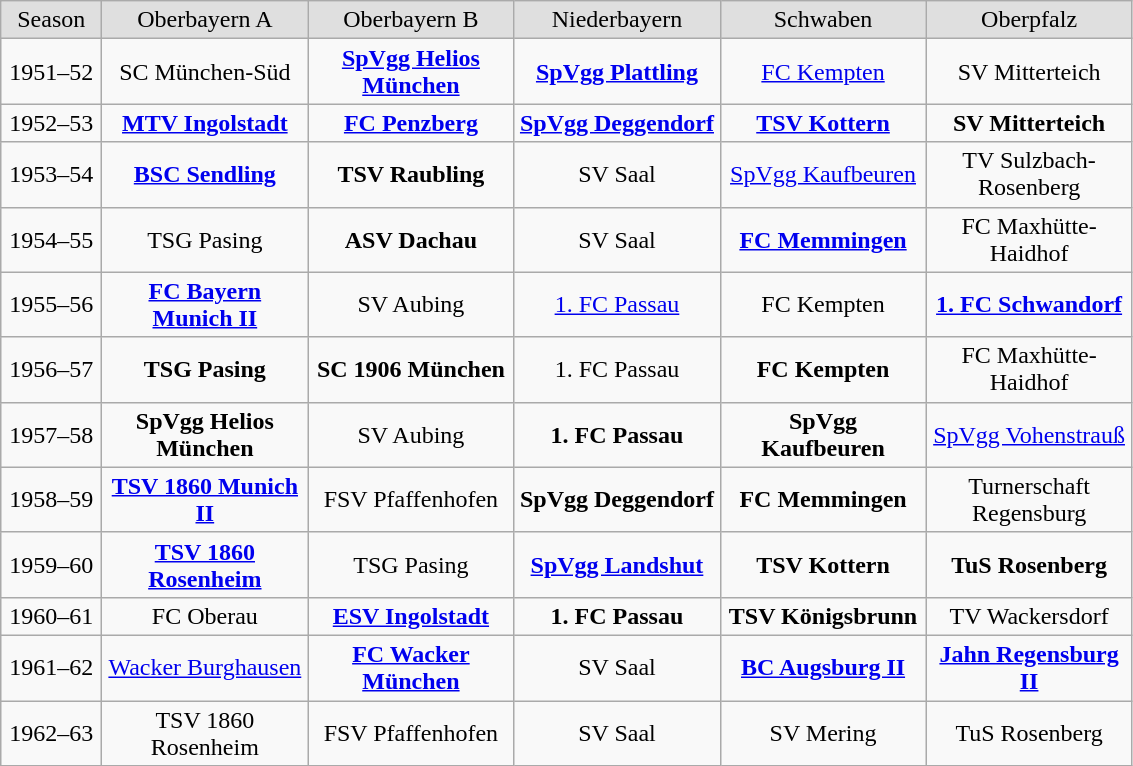<table class="wikitable">
<tr align="center" bgcolor="#dfdfdf">
<td width="60">Season</td>
<td width="130">Oberbayern A</td>
<td width="130">Oberbayern B</td>
<td width="130">Niederbayern</td>
<td width="130">Schwaben</td>
<td width="130">Oberpfalz</td>
</tr>
<tr align="center">
<td>1951–52</td>
<td>SC München-Süd</td>
<td><strong><a href='#'>SpVgg Helios München</a></strong></td>
<td><strong><a href='#'>SpVgg Plattling</a></strong></td>
<td><a href='#'>FC Kempten</a></td>
<td>SV Mitterteich</td>
</tr>
<tr align="center">
<td>1952–53</td>
<td><strong><a href='#'>MTV Ingolstadt</a></strong></td>
<td><strong><a href='#'>FC Penzberg</a></strong></td>
<td><strong><a href='#'>SpVgg Deggendorf</a></strong></td>
<td><strong><a href='#'>TSV Kottern</a></strong></td>
<td><strong>SV Mitterteich</strong></td>
</tr>
<tr align="center">
<td>1953–54</td>
<td><strong><a href='#'>BSC Sendling</a></strong></td>
<td><strong>TSV Raubling</strong></td>
<td>SV Saal</td>
<td><a href='#'>SpVgg Kaufbeuren</a></td>
<td>TV Sulzbach-Rosenberg</td>
</tr>
<tr align="center">
<td>1954–55</td>
<td>TSG Pasing</td>
<td><strong>ASV Dachau</strong></td>
<td>SV Saal</td>
<td><strong><a href='#'>FC Memmingen</a></strong></td>
<td>FC Maxhütte-Haidhof</td>
</tr>
<tr align="center">
<td>1955–56</td>
<td><strong><a href='#'>FC Bayern Munich II</a></strong></td>
<td>SV Aubing</td>
<td><a href='#'>1. FC Passau</a></td>
<td>FC Kempten</td>
<td><strong><a href='#'>1. FC Schwandorf</a></strong></td>
</tr>
<tr align="center">
<td>1956–57</td>
<td><strong>TSG Pasing</strong></td>
<td><strong>SC 1906 München</strong></td>
<td>1. FC Passau</td>
<td><strong>FC Kempten</strong></td>
<td>FC Maxhütte-Haidhof</td>
</tr>
<tr align="center">
<td>1957–58</td>
<td><strong>SpVgg Helios München</strong></td>
<td>SV Aubing</td>
<td><strong>1. FC Passau</strong></td>
<td><strong>SpVgg Kaufbeuren</strong></td>
<td><a href='#'>SpVgg Vohenstrauß</a></td>
</tr>
<tr align="center">
<td>1958–59</td>
<td><strong><a href='#'>TSV 1860 Munich II</a></strong></td>
<td>FSV Pfaffenhofen</td>
<td><strong>SpVgg Deggendorf</strong></td>
<td><strong>FC Memmingen</strong></td>
<td>Turnerschaft Regensburg</td>
</tr>
<tr align="center">
<td>1959–60</td>
<td><strong><a href='#'>TSV 1860 Rosenheim</a></strong></td>
<td>TSG Pasing</td>
<td><strong><a href='#'>SpVgg Landshut</a></strong></td>
<td><strong>TSV Kottern</strong></td>
<td><strong>TuS Rosenberg</strong></td>
</tr>
<tr align="center">
<td>1960–61</td>
<td>FC Oberau</td>
<td><strong><a href='#'>ESV Ingolstadt</a></strong></td>
<td><strong>1. FC Passau</strong></td>
<td><strong>TSV Königsbrunn</strong></td>
<td>TV Wackersdorf</td>
</tr>
<tr align="center">
<td>1961–62</td>
<td><a href='#'>Wacker Burghausen</a></td>
<td><strong><a href='#'>FC Wacker München</a></strong></td>
<td>SV Saal</td>
<td><strong><a href='#'>BC Augsburg II</a></strong></td>
<td><strong><a href='#'>Jahn Regensburg II</a></strong></td>
</tr>
<tr align="center">
<td>1962–63</td>
<td>TSV 1860 Rosenheim</td>
<td>FSV Pfaffenhofen</td>
<td>SV Saal</td>
<td>SV Mering</td>
<td>TuS Rosenberg</td>
</tr>
</table>
